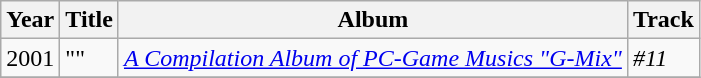<table class="wikitable">
<tr>
<th>Year</th>
<th>Title</th>
<th>Album</th>
<th>Track</th>
</tr>
<tr>
<td>2001</td>
<td>""</td>
<td><em><a href='#'>A Compilation Album of PC-Game Musics "G-Mix"</a></em></td>
<td><em>#11</em></td>
</tr>
<tr>
</tr>
</table>
